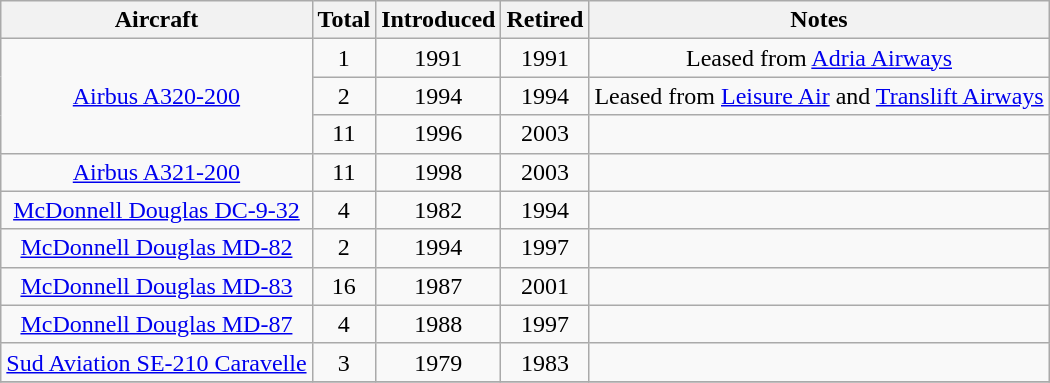<table class="wikitable" style="margin:0.5em auto; text-align:center">
<tr>
<th>Aircraft</th>
<th>Total</th>
<th>Introduced</th>
<th>Retired</th>
<th>Notes</th>
</tr>
<tr>
<td rowspan=3><a href='#'>Airbus A320-200</a></td>
<td>1</td>
<td>1991</td>
<td>1991</td>
<td>Leased from <a href='#'>Adria Airways</a></td>
</tr>
<tr>
<td>2</td>
<td>1994</td>
<td>1994</td>
<td>Leased from <a href='#'>Leisure Air</a> and <a href='#'>Translift Airways</a></td>
</tr>
<tr>
<td>11</td>
<td>1996</td>
<td>2003</td>
<td></td>
</tr>
<tr>
<td><a href='#'>Airbus A321-200</a></td>
<td>11</td>
<td>1998</td>
<td>2003</td>
<td></td>
</tr>
<tr>
<td><a href='#'>McDonnell Douglas DC-9-32</a></td>
<td>4</td>
<td>1982</td>
<td>1994</td>
<td></td>
</tr>
<tr>
<td><a href='#'>McDonnell Douglas MD-82</a></td>
<td>2</td>
<td>1994</td>
<td>1997</td>
<td></td>
</tr>
<tr>
<td><a href='#'>McDonnell Douglas MD-83</a></td>
<td>16</td>
<td>1987</td>
<td>2001</td>
<td></td>
</tr>
<tr>
<td><a href='#'>McDonnell Douglas MD-87</a></td>
<td>4</td>
<td>1988</td>
<td>1997</td>
<td></td>
</tr>
<tr>
<td><a href='#'>Sud Aviation SE-210 Caravelle</a></td>
<td>3</td>
<td>1979</td>
<td>1983</td>
<td></td>
</tr>
<tr>
</tr>
</table>
